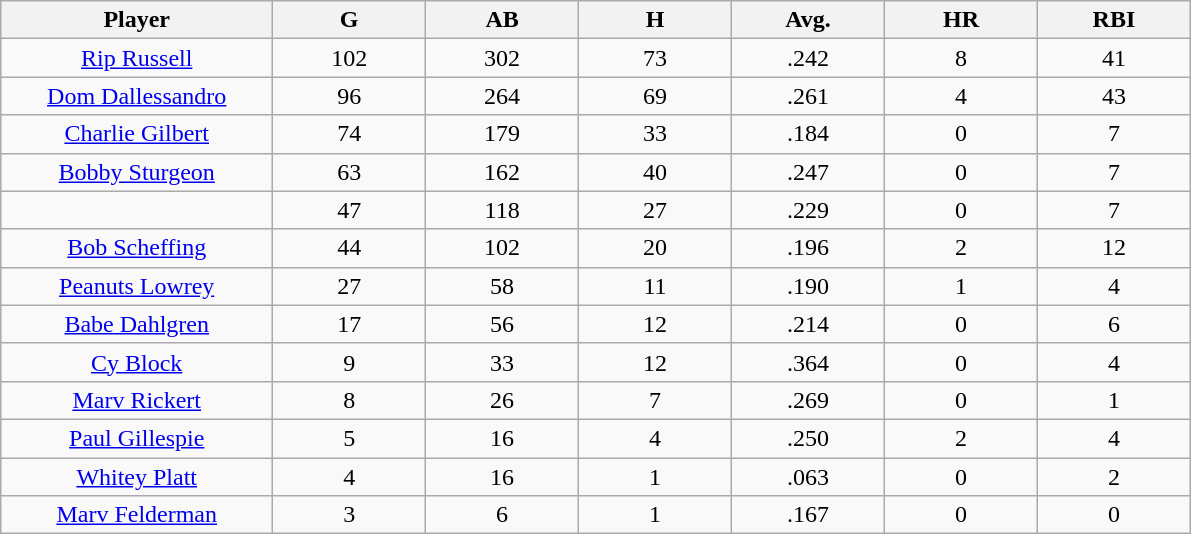<table class="wikitable sortable">
<tr>
<th bgcolor="#DDDDFF" width="16%">Player</th>
<th bgcolor="#DDDDFF" width="9%">G</th>
<th bgcolor="#DDDDFF" width="9%">AB</th>
<th bgcolor="#DDDDFF" width="9%">H</th>
<th bgcolor="#DDDDFF" width="9%">Avg.</th>
<th bgcolor="#DDDDFF" width="9%">HR</th>
<th bgcolor="#DDDDFF" width="9%">RBI</th>
</tr>
<tr align="center">
<td><a href='#'>Rip Russell</a></td>
<td>102</td>
<td>302</td>
<td>73</td>
<td>.242</td>
<td>8</td>
<td>41</td>
</tr>
<tr align=center>
<td><a href='#'>Dom Dallessandro</a></td>
<td>96</td>
<td>264</td>
<td>69</td>
<td>.261</td>
<td>4</td>
<td>43</td>
</tr>
<tr align=center>
<td><a href='#'>Charlie Gilbert</a></td>
<td>74</td>
<td>179</td>
<td>33</td>
<td>.184</td>
<td>0</td>
<td>7</td>
</tr>
<tr align="center">
<td><a href='#'>Bobby Sturgeon</a></td>
<td>63</td>
<td>162</td>
<td>40</td>
<td>.247</td>
<td>0</td>
<td>7</td>
</tr>
<tr align=center>
<td></td>
<td>47</td>
<td>118</td>
<td>27</td>
<td>.229</td>
<td>0</td>
<td>7</td>
</tr>
<tr align="center">
<td><a href='#'>Bob Scheffing</a></td>
<td>44</td>
<td>102</td>
<td>20</td>
<td>.196</td>
<td>2</td>
<td>12</td>
</tr>
<tr align=center>
<td><a href='#'>Peanuts Lowrey</a></td>
<td>27</td>
<td>58</td>
<td>11</td>
<td>.190</td>
<td>1</td>
<td>4</td>
</tr>
<tr align=center>
<td><a href='#'>Babe Dahlgren</a></td>
<td>17</td>
<td>56</td>
<td>12</td>
<td>.214</td>
<td>0</td>
<td>6</td>
</tr>
<tr align=center>
<td><a href='#'>Cy Block</a></td>
<td>9</td>
<td>33</td>
<td>12</td>
<td>.364</td>
<td>0</td>
<td>4</td>
</tr>
<tr align=center>
<td><a href='#'>Marv Rickert</a></td>
<td>8</td>
<td>26</td>
<td>7</td>
<td>.269</td>
<td>0</td>
<td>1</td>
</tr>
<tr align=center>
<td><a href='#'>Paul Gillespie</a></td>
<td>5</td>
<td>16</td>
<td>4</td>
<td>.250</td>
<td>2</td>
<td>4</td>
</tr>
<tr align=center>
<td><a href='#'>Whitey Platt</a></td>
<td>4</td>
<td>16</td>
<td>1</td>
<td>.063</td>
<td>0</td>
<td>2</td>
</tr>
<tr align=center>
<td><a href='#'>Marv Felderman</a></td>
<td>3</td>
<td>6</td>
<td>1</td>
<td>.167</td>
<td>0</td>
<td>0</td>
</tr>
</table>
